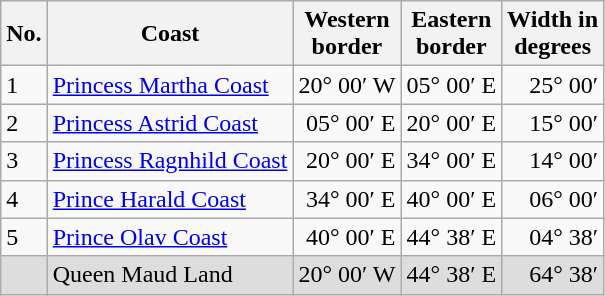<table class="wikitable">
<tr>
<th>No.</th>
<th>Coast</th>
<th>Western<br>border</th>
<th>Eastern<br>border</th>
<th>Width in<br>degrees</th>
</tr>
<tr>
<td>1</td>
<td><a href='#'>Princess Martha Coast</a></td>
<td align=right>20° 00′ W</td>
<td align=right>05° 00′ E</td>
<td align=right>25° 00′</td>
</tr>
<tr>
<td>2</td>
<td><a href='#'>Princess Astrid Coast</a></td>
<td align=right>05° 00′ E</td>
<td align=right>20° 00′ E</td>
<td align=right>15° 00′</td>
</tr>
<tr>
<td>3</td>
<td><a href='#'>Princess Ragnhild Coast</a></td>
<td align=right>20° 00′ E</td>
<td align=right>34° 00′ E</td>
<td align=right>14° 00′</td>
</tr>
<tr>
<td>4</td>
<td><a href='#'>Prince Harald Coast</a></td>
<td align=right>34° 00′ E</td>
<td align=right>40° 00′ E</td>
<td align=right>06° 00′</td>
</tr>
<tr>
<td>5</td>
<td><a href='#'>Prince Olav Coast</a></td>
<td align=right>40° 00′ E</td>
<td align=right>44° 38′ E</td>
<td align=right>04° 38′</td>
</tr>
<tr style="background: #dddddd;">
<td> </td>
<td>Queen Maud Land</td>
<td align=right>20° 00′ W</td>
<td align=right>44° 38′ E</td>
<td align=right>64° 38′</td>
</tr>
</table>
